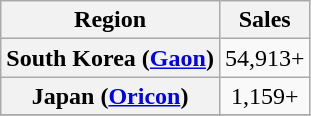<table class="wikitable plainrowheaders" style="text-align:center;" border="1">
<tr>
<th>Region</th>
<th>Sales</th>
</tr>
<tr>
<th scope="row">South Korea (<a href='#'>Gaon</a>)</th>
<td>54,913+</td>
</tr>
<tr>
<th scope="row">Japan (<a href='#'>Oricon</a>)</th>
<td>1,159+</td>
</tr>
<tr>
</tr>
</table>
